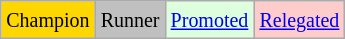<table class="wikitable">
<tr>
<td bgcolor=gold><small>Champion</small></td>
<td bgcolor=silver><small>Runner</small></td>
<td bgcolor="#DDFFDD"><small><a href='#'>Promoted</a></small></td>
<td bgcolor="#FFCCCC"><small><a href='#'>Relegated</a></small></td>
</tr>
</table>
